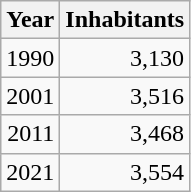<table cellspacing="0" cellpadding="0">
<tr>
<td valign="top"><br><table class="wikitable sortable zebra hintergrundfarbe5">
<tr>
<th>Year</th>
<th>Inhabitants</th>
</tr>
<tr align="right">
<td>1990</td>
<td>3,130</td>
</tr>
<tr align="right">
<td>2001</td>
<td>3,516</td>
</tr>
<tr align="right">
<td>2011</td>
<td>3,468</td>
</tr>
<tr align="right">
<td>2021</td>
<td>3,554</td>
</tr>
</table>
</td>
</tr>
</table>
